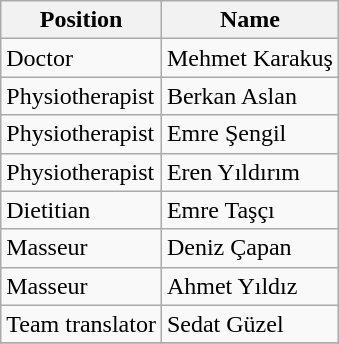<table class="wikitable">
<tr>
<th>Position</th>
<th>Name</th>
</tr>
<tr>
<td>Doctor</td>
<td> Mehmet Karakuş</td>
</tr>
<tr>
<td>Physiotherapist</td>
<td> Berkan Aslan</td>
</tr>
<tr>
<td>Physiotherapist</td>
<td> Emre Şengil</td>
</tr>
<tr>
<td>Physiotherapist</td>
<td> Eren Yıldırım</td>
</tr>
<tr>
<td>Dietitian</td>
<td> Emre Taşçı</td>
</tr>
<tr>
<td>Masseur</td>
<td> Deniz Çapan</td>
</tr>
<tr>
<td>Masseur</td>
<td> Ahmet Yıldız</td>
</tr>
<tr>
<td>Team translator</td>
<td> Sedat Güzel</td>
</tr>
<tr>
</tr>
</table>
